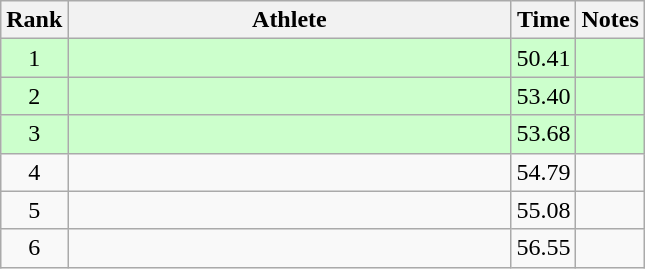<table class="wikitable" style="text-align:center">
<tr>
<th>Rank</th>
<th Style="width:18em">Athlete</th>
<th>Time</th>
<th>Notes</th>
</tr>
<tr style="background:#cfc">
<td>1</td>
<td style="text-align:left"></td>
<td>50.41</td>
<td></td>
</tr>
<tr style="background:#cfc">
<td>2</td>
<td style="text-align:left"></td>
<td>53.40</td>
<td></td>
</tr>
<tr style="background:#cfc">
<td>3</td>
<td style="text-align:left"></td>
<td>53.68</td>
<td></td>
</tr>
<tr>
<td>4</td>
<td style="text-align:left"></td>
<td>54.79</td>
<td></td>
</tr>
<tr>
<td>5</td>
<td style="text-align:left"></td>
<td>55.08</td>
<td></td>
</tr>
<tr>
<td>6</td>
<td style="text-align:left"></td>
<td>56.55</td>
<td></td>
</tr>
</table>
